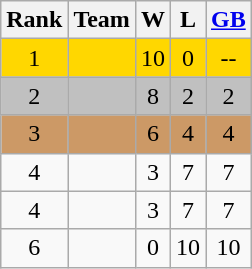<table class="wikitable" align="center"|>
<tr>
<th>Rank</th>
<th>Team</th>
<th>W</th>
<th>L</th>
<th><a href='#'>GB</a></th>
</tr>
<tr align="center" bgcolor=gold>
<td>1</td>
<td align="left"></td>
<td>10</td>
<td>0</td>
<td>--</td>
</tr>
<tr align="center" bgcolor=silver>
<td>2</td>
<td align="left"></td>
<td>8</td>
<td>2</td>
<td>2</td>
</tr>
<tr align="center" bgcolor="CC9966">
<td>3</td>
<td align="left"></td>
<td>6</td>
<td>4</td>
<td>4</td>
</tr>
<tr align="center">
<td>4</td>
<td align="left"></td>
<td>3</td>
<td>7</td>
<td>7</td>
</tr>
<tr align="center">
<td>4</td>
<td align="left"></td>
<td>3</td>
<td>7</td>
<td>7</td>
</tr>
<tr align="center">
<td>6</td>
<td align="left"></td>
<td>0</td>
<td>10</td>
<td>10</td>
</tr>
</table>
